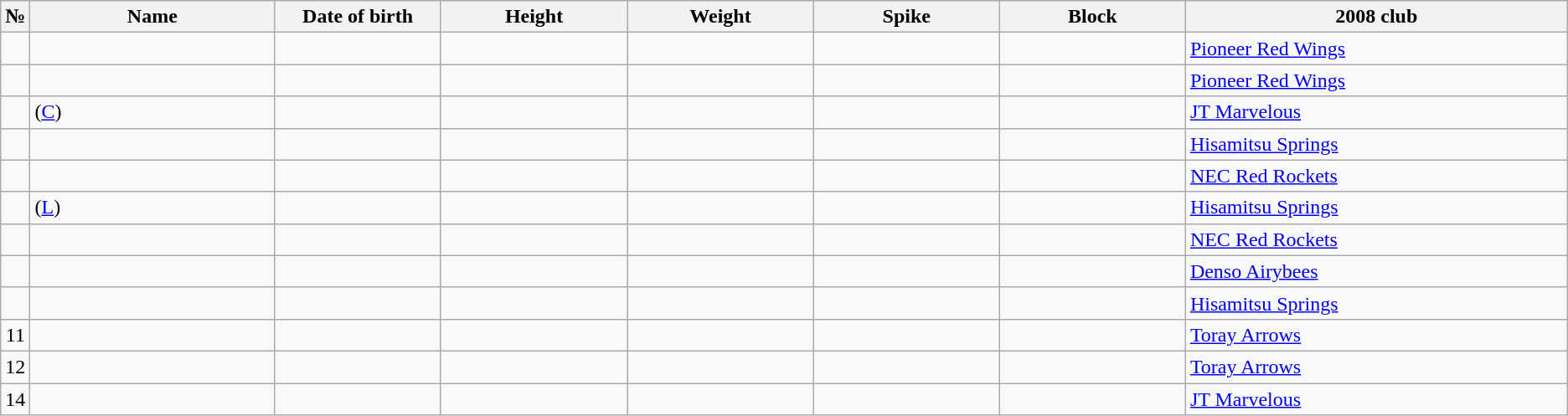<table class="wikitable sortable" style="font-size:100%; text-align:center;">
<tr>
<th>№</th>
<th style="width:12em">Name</th>
<th style="width:8em">Date of birth</th>
<th style="width:9em">Height</th>
<th style="width:9em">Weight</th>
<th style="width:9em">Spike</th>
<th style="width:9em">Block</th>
<th style="width:19em">2008 club</th>
</tr>
<tr>
<td></td>
<td style="text-align:left;"></td>
<td style="text-align:right;"></td>
<td></td>
<td></td>
<td></td>
<td></td>
<td style="text-align:left;"> <a href='#'>Pioneer Red Wings</a></td>
</tr>
<tr>
<td></td>
<td style="text-align:left;"></td>
<td style="text-align:right;"></td>
<td></td>
<td></td>
<td></td>
<td></td>
<td style="text-align:left;"> <a href='#'>Pioneer Red Wings</a></td>
</tr>
<tr>
<td></td>
<td style="text-align:left;"> (<a href='#'>C</a>)</td>
<td style="text-align:right;"></td>
<td></td>
<td></td>
<td></td>
<td></td>
<td style="text-align:left;"> <a href='#'>JT Marvelous</a></td>
</tr>
<tr>
<td></td>
<td style="text-align:left;"></td>
<td style="text-align:right;"></td>
<td></td>
<td></td>
<td></td>
<td></td>
<td style="text-align:left;"> <a href='#'>Hisamitsu Springs</a></td>
</tr>
<tr>
<td></td>
<td style="text-align:left;"></td>
<td style="text-align:right;"></td>
<td></td>
<td></td>
<td></td>
<td></td>
<td style="text-align:left;"> <a href='#'>NEC Red Rockets</a></td>
</tr>
<tr>
<td></td>
<td style="text-align:left;"> (<a href='#'>L</a>)</td>
<td style="text-align:right;"></td>
<td></td>
<td></td>
<td></td>
<td></td>
<td style="text-align:left;"> <a href='#'>Hisamitsu Springs</a></td>
</tr>
<tr>
<td></td>
<td style="text-align:left;"></td>
<td style="text-align:right;"></td>
<td></td>
<td></td>
<td></td>
<td></td>
<td style="text-align:left;"> <a href='#'>NEC Red Rockets</a></td>
</tr>
<tr>
<td></td>
<td style="text-align:left;"></td>
<td style="text-align:right;"></td>
<td></td>
<td></td>
<td></td>
<td></td>
<td style="text-align:left;"> <a href='#'>Denso Airybees</a></td>
</tr>
<tr>
<td></td>
<td style="text-align:left;"></td>
<td style="text-align:right;"></td>
<td></td>
<td></td>
<td></td>
<td></td>
<td style="text-align:left;"> <a href='#'>Hisamitsu Springs</a></td>
</tr>
<tr>
<td>11</td>
<td style="text-align:left;"></td>
<td style="text-align:right;"></td>
<td></td>
<td></td>
<td></td>
<td></td>
<td style="text-align:left;"> <a href='#'>Toray Arrows</a></td>
</tr>
<tr>
<td>12</td>
<td style="text-align:left;"></td>
<td style="text-align:right;"></td>
<td></td>
<td></td>
<td></td>
<td></td>
<td style="text-align:left;"> <a href='#'>Toray Arrows</a></td>
</tr>
<tr>
<td>14</td>
<td style="text-align:left;"></td>
<td style="text-align:right;"></td>
<td></td>
<td></td>
<td></td>
<td></td>
<td style="text-align:left;"> <a href='#'>JT Marvelous</a></td>
</tr>
</table>
